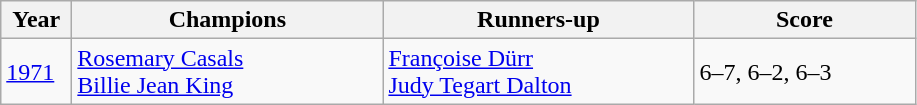<table class="wikitable">
<tr>
<th style="width:40px">Year</th>
<th style="width:200px">Champions</th>
<th style="width:200px">Runners-up</th>
<th style="width:140px" class="unsortable">Score</th>
</tr>
<tr>
<td><a href='#'>1971</a></td>
<td> <a href='#'>Rosemary Casals</a> <br>  <a href='#'>Billie Jean King</a></td>
<td> <a href='#'>Françoise Dürr</a> <br>  <a href='#'>Judy Tegart Dalton</a></td>
<td>6–7, 6–2, 6–3</td>
</tr>
</table>
